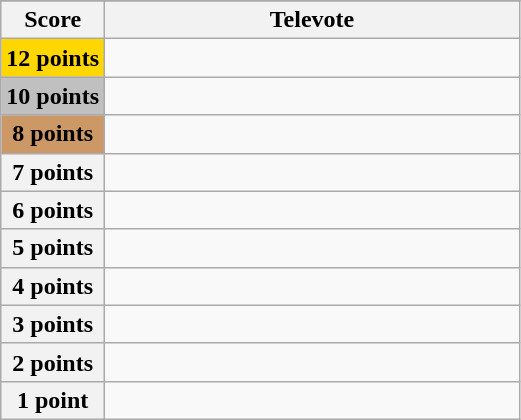<table class="wikitable">
<tr>
</tr>
<tr>
<th scope="col" width="20%">Score</th>
<th scope="col" width="80%">Televote</th>
</tr>
<tr>
<th scope="row" style="Background:gold">12 points</th>
<td></td>
</tr>
<tr>
<th scope="row" style="background:silver">10 points</th>
<td></td>
</tr>
<tr>
<th scope="row" style="background:#CC9966">8 points</th>
<td></td>
</tr>
<tr>
<th scope="row">7 points</th>
<td></td>
</tr>
<tr>
<th scope="row">6 points</th>
<td></td>
</tr>
<tr>
<th scope="row">5 points</th>
<td></td>
</tr>
<tr>
<th scope="row">4 points</th>
<td></td>
</tr>
<tr>
<th scope="row">3 points</th>
<td></td>
</tr>
<tr>
<th scope="row">2 points</th>
<td></td>
</tr>
<tr>
<th scope="row">1 point</th>
<td></td>
</tr>
</table>
